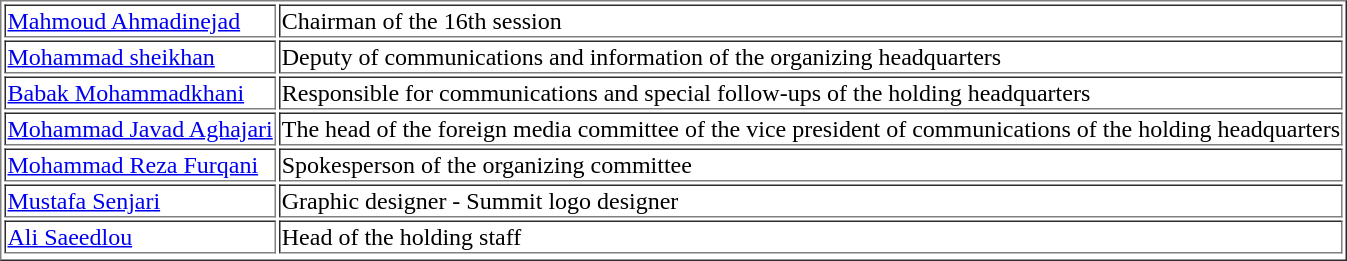<table border=1>
<tr>
<td><a href='#'>Mahmoud Ahmadinejad</a></td>
<td>Chairman of the 16th session</td>
</tr>
<tr>
<td><a href='#'>Mohammad sheikhan</a></td>
<td>Deputy of communications and information of the organizing headquarters</td>
</tr>
<tr>
<td><a href='#'>Babak Mohammadkhani</a></td>
<td>Responsible for communications and special follow-ups of the holding headquarters</td>
</tr>
<tr>
<td><a href='#'>Mohammad Javad Aghajari</a></td>
<td>The head of the foreign media committee of the vice president of communications of the holding headquarters</td>
</tr>
<tr>
<td><a href='#'>Mohammad Reza Furqani</a></td>
<td>Spokesperson of the organizing committee</td>
</tr>
<tr>
<td><a href='#'>Mustafa Senjari</a></td>
<td>Graphic designer - Summit logo designer</td>
</tr>
<tr>
<td><a href='#'>Ali Saeedlou</a></td>
<td>Head of the holding staff</td>
</tr>
<tr>
</tr>
</table>
